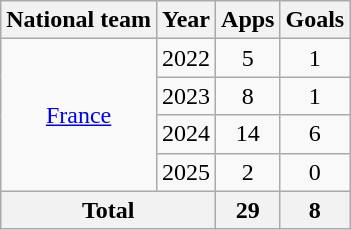<table class="wikitable" style="text-align: center;">
<tr>
<th>National team</th>
<th>Year</th>
<th>Apps</th>
<th>Goals</th>
</tr>
<tr>
<td rowspan="4"><a href='#'>France</a></td>
<td>2022</td>
<td>5</td>
<td>1</td>
</tr>
<tr>
<td>2023</td>
<td>8</td>
<td>1</td>
</tr>
<tr>
<td>2024</td>
<td>14</td>
<td>6</td>
</tr>
<tr>
<td>2025</td>
<td>2</td>
<td>0</td>
</tr>
<tr>
<th colspan="2">Total</th>
<th>29</th>
<th>8</th>
</tr>
</table>
